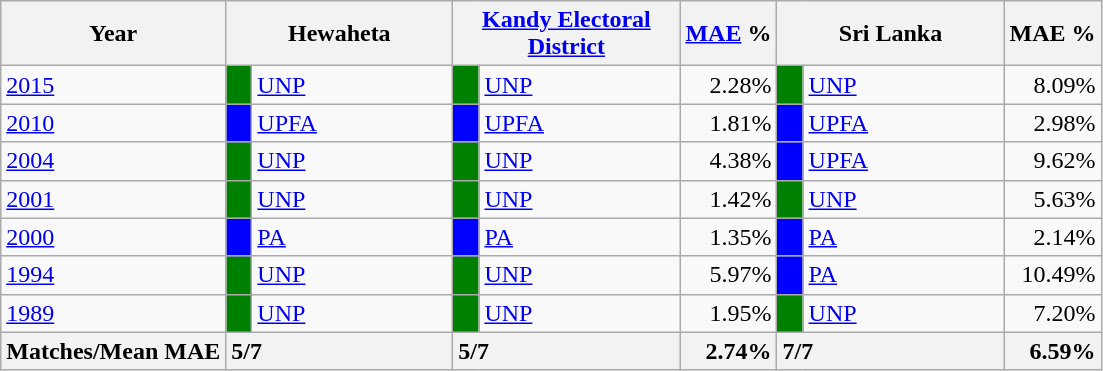<table class="wikitable">
<tr>
<th>Year</th>
<th colspan="2" width="144px">Hewaheta</th>
<th colspan="2" width="144px"><a href='#'>Kandy Electoral District</a></th>
<th><a href='#'>MAE</a> %</th>
<th colspan="2" width="144px">Sri Lanka</th>
<th>MAE %</th>
</tr>
<tr>
<td><a href='#'>2015</a></td>
<td style="background-color:green;" width="10px"></td>
<td style="text-align:left;"><a href='#'>UNP</a></td>
<td style="background-color:green;" width="10px"></td>
<td style="text-align:left;"><a href='#'>UNP</a></td>
<td style="text-align:right;">2.28%</td>
<td style="background-color:green;" width="10px"></td>
<td style="text-align:left;"><a href='#'>UNP</a></td>
<td style="text-align:right;">8.09%</td>
</tr>
<tr>
<td><a href='#'>2010</a></td>
<td style="background-color:blue;" width="10px"></td>
<td style="text-align:left;"><a href='#'>UPFA</a></td>
<td style="background-color:blue;" width="10px"></td>
<td style="text-align:left;"><a href='#'>UPFA</a></td>
<td style="text-align:right;">1.81%</td>
<td style="background-color:blue;" width="10px"></td>
<td style="text-align:left;"><a href='#'>UPFA</a></td>
<td style="text-align:right;">2.98%</td>
</tr>
<tr>
<td><a href='#'>2004</a></td>
<td style="background-color:green;" width="10px"></td>
<td style="text-align:left;"><a href='#'>UNP</a></td>
<td style="background-color:green;" width="10px"></td>
<td style="text-align:left;"><a href='#'>UNP</a></td>
<td style="text-align:right;">4.38%</td>
<td style="background-color:blue;" width="10px"></td>
<td style="text-align:left;"><a href='#'>UPFA</a></td>
<td style="text-align:right;">9.62%</td>
</tr>
<tr>
<td><a href='#'>2001</a></td>
<td style="background-color:green;" width="10px"></td>
<td style="text-align:left;"><a href='#'>UNP</a></td>
<td style="background-color:green;" width="10px"></td>
<td style="text-align:left;"><a href='#'>UNP</a></td>
<td style="text-align:right;">1.42%</td>
<td style="background-color:green;" width="10px"></td>
<td style="text-align:left;"><a href='#'>UNP</a></td>
<td style="text-align:right;">5.63%</td>
</tr>
<tr>
<td><a href='#'>2000</a></td>
<td style="background-color:blue;" width="10px"></td>
<td style="text-align:left;"><a href='#'>PA</a></td>
<td style="background-color:blue;" width="10px"></td>
<td style="text-align:left;"><a href='#'>PA</a></td>
<td style="text-align:right;">1.35%</td>
<td style="background-color:blue;" width="10px"></td>
<td style="text-align:left;"><a href='#'>PA</a></td>
<td style="text-align:right;">2.14%</td>
</tr>
<tr>
<td><a href='#'>1994</a></td>
<td style="background-color:green;" width="10px"></td>
<td style="text-align:left;"><a href='#'>UNP</a></td>
<td style="background-color:green;" width="10px"></td>
<td style="text-align:left;"><a href='#'>UNP</a></td>
<td style="text-align:right;">5.97%</td>
<td style="background-color:blue;" width="10px"></td>
<td style="text-align:left;"><a href='#'>PA</a></td>
<td style="text-align:right;">10.49%</td>
</tr>
<tr>
<td><a href='#'>1989</a></td>
<td style="background-color:green;" width="10px"></td>
<td style="text-align:left;"><a href='#'>UNP</a></td>
<td style="background-color:green;" width="10px"></td>
<td style="text-align:left;"><a href='#'>UNP</a></td>
<td style="text-align:right;">1.95%</td>
<td style="background-color:green;" width="10px"></td>
<td style="text-align:left;"><a href='#'>UNP</a></td>
<td style="text-align:right;">7.20%</td>
</tr>
<tr>
<th>Matches/Mean MAE</th>
<th style="text-align:left;"colspan="2" width="144px">5/7</th>
<th style="text-align:left;"colspan="2" width="144px">5/7</th>
<th style="text-align:right;">2.74%</th>
<th style="text-align:left;"colspan="2" width="144px">7/7</th>
<th style="text-align:right;">6.59%</th>
</tr>
</table>
